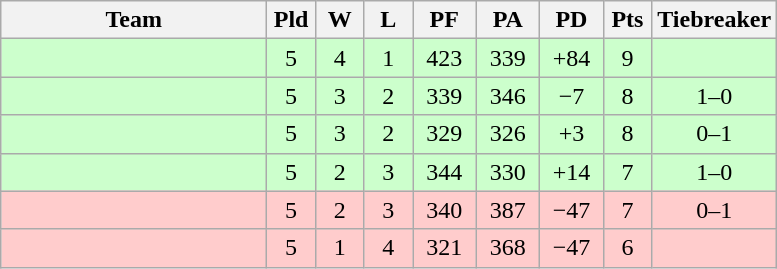<table class="wikitable" style="text-align:center;">
<tr>
<th width=170>Team</th>
<th width=25>Pld</th>
<th width=25>W</th>
<th width=25>L</th>
<th width=35>PF</th>
<th width=35>PA</th>
<th width=35>PD</th>
<th width=25>Pts</th>
<th width=50>Tiebreaker</th>
</tr>
<tr bgcolor=#ccffcc>
<td align="left"></td>
<td>5</td>
<td>4</td>
<td>1</td>
<td>423</td>
<td>339</td>
<td>+84</td>
<td>9</td>
<td></td>
</tr>
<tr bgcolor=#ccffcc>
<td align="left"></td>
<td>5</td>
<td>3</td>
<td>2</td>
<td>339</td>
<td>346</td>
<td>−7</td>
<td>8</td>
<td>1–0</td>
</tr>
<tr bgcolor=#ccffcc>
<td align="left"></td>
<td>5</td>
<td>3</td>
<td>2</td>
<td>329</td>
<td>326</td>
<td>+3</td>
<td>8</td>
<td>0–1</td>
</tr>
<tr bgcolor=#ccffcc>
<td align="left"></td>
<td>5</td>
<td>2</td>
<td>3</td>
<td>344</td>
<td>330</td>
<td>+14</td>
<td>7</td>
<td>1–0</td>
</tr>
<tr bgcolor=#ffcccc>
<td align="left"></td>
<td>5</td>
<td>2</td>
<td>3</td>
<td>340</td>
<td>387</td>
<td>−47</td>
<td>7</td>
<td>0–1</td>
</tr>
<tr bgcolor=#ffcccc>
<td align="left"></td>
<td>5</td>
<td>1</td>
<td>4</td>
<td>321</td>
<td>368</td>
<td>−47</td>
<td>6</td>
<td></td>
</tr>
</table>
